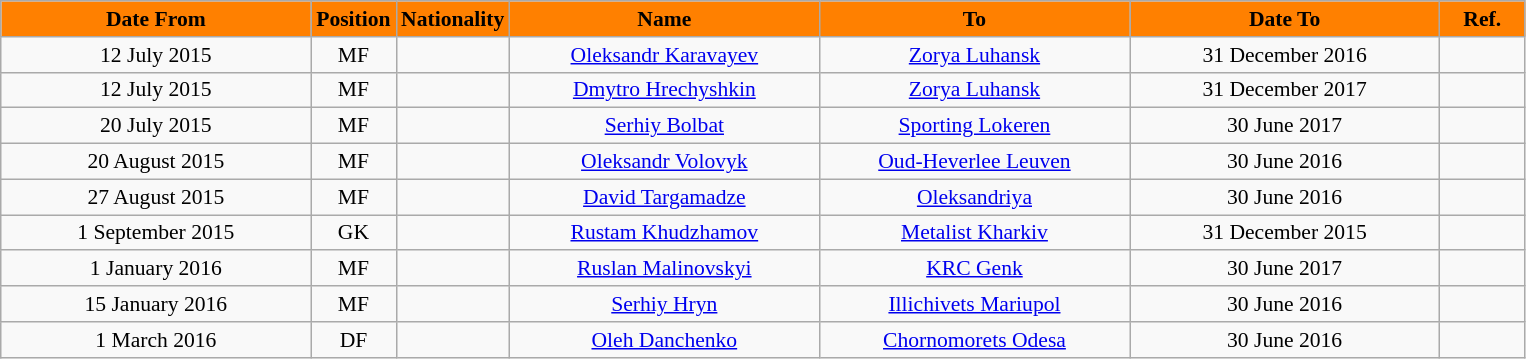<table class="wikitable" style="text-align:center; font-size:90%; ">
<tr>
<th style="background:#FF8000; color:black; width:200px;">Date From</th>
<th style="background:#FF8000; color:black; width:50px;">Position</th>
<th style="background:#FF8000; color:black; width:50px;">Nationality</th>
<th style="background:#FF8000; color:black; width:200px;">Name</th>
<th style="background:#FF8000; color:black; width:200px;">To</th>
<th style="background:#FF8000; color:black; width:200px;">Date To</th>
<th style="background:#FF8000; color:black; width:50px;">Ref.</th>
</tr>
<tr>
<td>12 July 2015</td>
<td>MF</td>
<td></td>
<td><a href='#'>Oleksandr Karavayev</a></td>
<td><a href='#'>Zorya Luhansk</a></td>
<td>31 December 2016</td>
<td></td>
</tr>
<tr>
<td>12 July 2015</td>
<td>MF</td>
<td></td>
<td><a href='#'>Dmytro Hrechyshkin</a></td>
<td><a href='#'>Zorya Luhansk</a></td>
<td>31 December 2017</td>
<td></td>
</tr>
<tr>
<td>20 July 2015</td>
<td>MF</td>
<td></td>
<td><a href='#'>Serhiy Bolbat</a></td>
<td><a href='#'>Sporting Lokeren</a></td>
<td>30 June 2017</td>
<td></td>
</tr>
<tr>
<td>20 August 2015</td>
<td>MF</td>
<td></td>
<td><a href='#'>Oleksandr Volovyk</a></td>
<td><a href='#'>Oud-Heverlee Leuven</a></td>
<td>30 June 2016</td>
<td></td>
</tr>
<tr>
<td>27 August 2015</td>
<td>MF</td>
<td></td>
<td><a href='#'>David Targamadze</a></td>
<td><a href='#'>Oleksandriya</a></td>
<td>30 June 2016</td>
<td></td>
</tr>
<tr>
<td>1 September 2015</td>
<td>GK</td>
<td></td>
<td><a href='#'>Rustam Khudzhamov</a></td>
<td><a href='#'>Metalist Kharkiv</a></td>
<td>31 December 2015</td>
<td></td>
</tr>
<tr>
<td>1 January 2016</td>
<td>MF</td>
<td></td>
<td><a href='#'>Ruslan Malinovskyi</a></td>
<td><a href='#'>KRC Genk</a></td>
<td>30 June 2017</td>
<td></td>
</tr>
<tr>
<td>15 January 2016</td>
<td>MF</td>
<td></td>
<td><a href='#'>Serhiy Hryn</a></td>
<td><a href='#'>Illichivets Mariupol</a></td>
<td>30 June 2016</td>
<td></td>
</tr>
<tr>
<td>1 March 2016</td>
<td>DF</td>
<td></td>
<td><a href='#'>Oleh Danchenko</a></td>
<td><a href='#'>Chornomorets Odesa</a></td>
<td>30 June 2016</td>
<td></td>
</tr>
</table>
